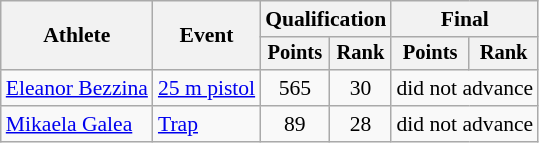<table class="wikitable" style="text-align:center; font-size:90%">
<tr>
<th rowspan=2>Athlete</th>
<th rowspan=2>Event</th>
<th colspan=2>Qualification</th>
<th colspan=2>Final</th>
</tr>
<tr style="font-size:95%">
<th>Points</th>
<th>Rank</th>
<th>Points</th>
<th>Rank</th>
</tr>
<tr>
<td align=left><a href='#'>Eleanor Bezzina</a></td>
<td align=left><a href='#'>25 m pistol</a></td>
<td>565</td>
<td>30</td>
<td colspan=2>did not advance</td>
</tr>
<tr>
<td align=left><a href='#'>Mikaela Galea</a></td>
<td align=left><a href='#'>Trap</a></td>
<td>89</td>
<td>28</td>
<td colspan=2>did not advance</td>
</tr>
</table>
